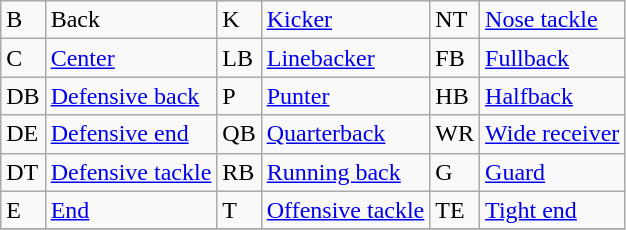<table class="wikitable">
<tr>
<td>B</td>
<td>Back</td>
<td>K</td>
<td><a href='#'>Kicker</a></td>
<td>NT</td>
<td><a href='#'>Nose tackle</a></td>
</tr>
<tr>
<td>C</td>
<td><a href='#'>Center</a></td>
<td>LB</td>
<td><a href='#'>Linebacker</a></td>
<td>FB</td>
<td><a href='#'>Fullback</a></td>
</tr>
<tr>
<td>DB</td>
<td><a href='#'>Defensive back</a></td>
<td>P</td>
<td><a href='#'>Punter</a></td>
<td>HB</td>
<td><a href='#'>Halfback</a></td>
</tr>
<tr>
<td>DE</td>
<td><a href='#'>Defensive end</a></td>
<td>QB</td>
<td><a href='#'>Quarterback</a></td>
<td>WR</td>
<td><a href='#'>Wide receiver</a></td>
</tr>
<tr>
<td>DT</td>
<td><a href='#'>Defensive tackle</a></td>
<td>RB</td>
<td><a href='#'>Running back</a></td>
<td>G</td>
<td><a href='#'>Guard</a></td>
</tr>
<tr>
<td>E</td>
<td><a href='#'>End</a></td>
<td>T</td>
<td><a href='#'>Offensive tackle</a></td>
<td>TE</td>
<td><a href='#'>Tight end</a></td>
</tr>
<tr>
</tr>
</table>
